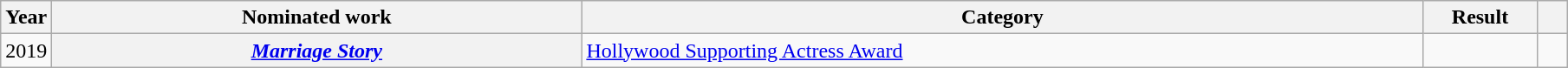<table class="wikitable sortable">
<tr>
<th scope="col" style="width:1em;">Year</th>
<th scope="col" style="width:25em;">Nominated work</th>
<th scope="col" style="width:40em;">Category</th>
<th scope="col" style="width:5em;">Result</th>
<th scope="col" style="width:1em;"class="unsortable"></th>
</tr>
<tr>
<td>2019</td>
<th><em><a href='#'>Marriage Story</a></em></th>
<td><a href='#'>Hollywood Supporting Actress Award</a></td>
<td></td>
<td></td>
</tr>
</table>
